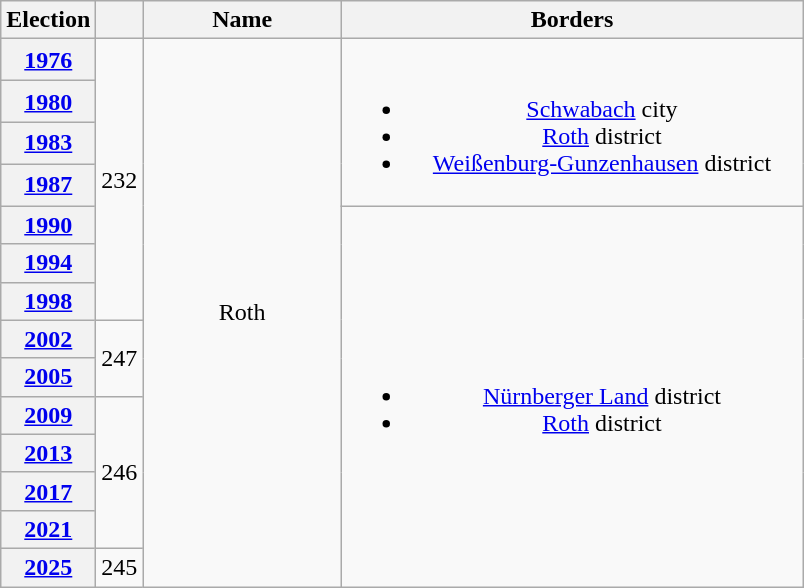<table class=wikitable style="text-align:center">
<tr>
<th>Election</th>
<th></th>
<th width=125px>Name</th>
<th width=300px>Borders</th>
</tr>
<tr>
<th><a href='#'>1976</a></th>
<td rowspan=7>232</td>
<td rowspan=14>Roth</td>
<td rowspan=4><br><ul><li><a href='#'>Schwabach</a> city</li><li><a href='#'>Roth</a> district</li><li><a href='#'>Weißenburg-Gunzenhausen</a> district</li></ul></td>
</tr>
<tr>
<th><a href='#'>1980</a></th>
</tr>
<tr>
<th><a href='#'>1983</a></th>
</tr>
<tr>
<th><a href='#'>1987</a></th>
</tr>
<tr>
<th><a href='#'>1990</a></th>
<td rowspan=10><br><ul><li><a href='#'>Nürnberger Land</a> district</li><li><a href='#'>Roth</a> district</li></ul></td>
</tr>
<tr>
<th><a href='#'>1994</a></th>
</tr>
<tr>
<th><a href='#'>1998</a></th>
</tr>
<tr>
<th><a href='#'>2002</a></th>
<td rowspan=2>247</td>
</tr>
<tr>
<th><a href='#'>2005</a></th>
</tr>
<tr>
<th><a href='#'>2009</a></th>
<td rowspan=4>246</td>
</tr>
<tr>
<th><a href='#'>2013</a></th>
</tr>
<tr>
<th><a href='#'>2017</a></th>
</tr>
<tr>
<th><a href='#'>2021</a></th>
</tr>
<tr>
<th><a href='#'>2025</a></th>
<td>245</td>
</tr>
</table>
